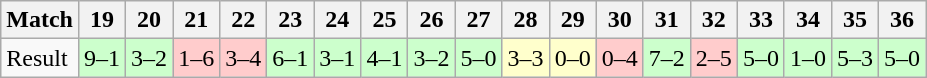<table class="wikitable">
<tr>
<th>Match</th>
<th>19</th>
<th>20</th>
<th>21</th>
<th>22</th>
<th>23</th>
<th>24</th>
<th>25</th>
<th>26</th>
<th>27</th>
<th>28</th>
<th>29</th>
<th>30</th>
<th>31</th>
<th>32</th>
<th>33</th>
<th>34</th>
<th>35</th>
<th>36</th>
</tr>
<tr>
<td>Result</td>
<td bgcolor="#CCFFCC">9–1</td>
<td bgcolor="#CCFFCC">3–2</td>
<td bgcolor="#FFCCCC">1–6</td>
<td bgcolor="#FFCCCC">3–4</td>
<td bgcolor="#CCFFCC">6–1</td>
<td bgcolor="#CCFFCC">3–1</td>
<td bgcolor="#CCFFCC">4–1</td>
<td bgcolor="#CCFFCC">3–2</td>
<td bgcolor="#CCFFCC">5–0</td>
<td bgcolor="#FFFFCC">3–3</td>
<td bgcolor="#FFFFCC">0–0</td>
<td bgcolor="#FFCCCC">0–4</td>
<td bgcolor="#CCFFCC">7–2</td>
<td bgcolor="#FFCCCC">2–5</td>
<td bgcolor="#CCFFCC">5–0</td>
<td bgcolor="#CCFFCC">1–0</td>
<td bgcolor="#CCFFCC">5–3</td>
<td bgcolor="#CCFFCC">5–0</td>
</tr>
</table>
